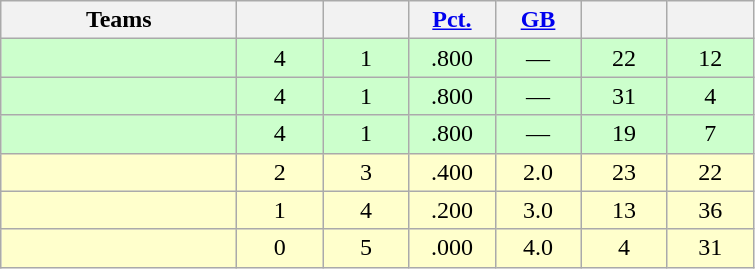<table class="wikitable" style="text-align:center;">
<tr>
<th width=150px>Teams</th>
<th width=50px></th>
<th width=50px></th>
<th width=50px><a href='#'>Pct.</a></th>
<th width=50px><a href='#'>GB</a></th>
<th width=50px></th>
<th width=50px></th>
</tr>
<tr style="background-color:#ccffcc">
<td align=left></td>
<td>4</td>
<td>1</td>
<td>.800</td>
<td>—</td>
<td>22</td>
<td>12</td>
</tr>
<tr style="background-color:#ccffcc">
<td align=left></td>
<td>4</td>
<td>1</td>
<td>.800</td>
<td>—</td>
<td>31</td>
<td>4</td>
</tr>
<tr style="background-color:#ccffcc">
<td align=left></td>
<td>4</td>
<td>1</td>
<td>.800</td>
<td>—</td>
<td>19</td>
<td>7</td>
</tr>
<tr style="background-color:#ffffcc">
<td align=left></td>
<td>2</td>
<td>3</td>
<td>.400</td>
<td>2.0</td>
<td>23</td>
<td>22</td>
</tr>
<tr style="background-color:#ffffcc">
<td align=left></td>
<td>1</td>
<td>4</td>
<td>.200</td>
<td>3.0</td>
<td>13</td>
<td>36</td>
</tr>
<tr style="background-color:#ffffcc">
<td align=left></td>
<td>0</td>
<td>5</td>
<td>.000</td>
<td>4.0</td>
<td>4</td>
<td>31</td>
</tr>
</table>
